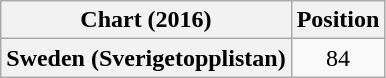<table class="wikitable plainrowheaders" style="text-align:center">
<tr>
<th scope="col">Chart (2016)</th>
<th scope="col">Position</th>
</tr>
<tr>
<th scope="row">Sweden (Sverigetopplistan)</th>
<td>84</td>
</tr>
</table>
